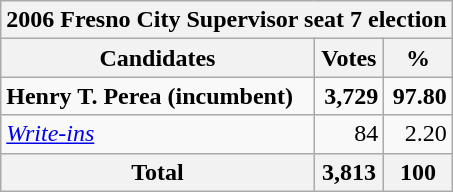<table class=wikitable>
<tr>
<th colspan=3>2006 Fresno City Supervisor seat 7 election</th>
</tr>
<tr>
<th>Candidates</th>
<th>Votes</th>
<th>%</th>
</tr>
<tr>
<td><strong>Henry T. Perea (incumbent)</strong></td>
<td align="right"><strong>3,729</strong></td>
<td align="right"><strong>97.80</strong></td>
</tr>
<tr>
<td><em><a href='#'>Write-ins</a></em></td>
<td align="right">84</td>
<td align="right">2.20</td>
</tr>
<tr>
<th>Total</th>
<th>3,813</th>
<th>100</th>
</tr>
</table>
